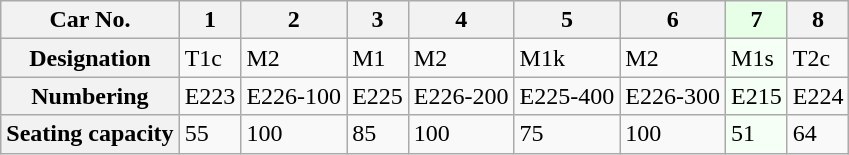<table class="wikitable">
<tr>
<th>Car No.</th>
<th>1</th>
<th>2</th>
<th>3</th>
<th>4</th>
<th>5</th>
<th>6</th>
<th style="background: #E6FFE6">7</th>
<th>8</th>
</tr>
<tr>
<th>Designation</th>
<td>T1c</td>
<td>M2</td>
<td>M1</td>
<td>M2</td>
<td>M1k</td>
<td>M2</td>
<td style="background: #F5FFF5">M1s</td>
<td>T2c</td>
</tr>
<tr>
<th>Numbering</th>
<td>E223</td>
<td>E226-100</td>
<td>E225</td>
<td>E226-200</td>
<td>E225-400</td>
<td>E226-300</td>
<td style="background: #F5FFF5">E215</td>
<td>E224</td>
</tr>
<tr>
<th>Seating capacity</th>
<td>55</td>
<td>100</td>
<td>85</td>
<td>100</td>
<td>75</td>
<td>100</td>
<td style="background: #F5FFF5">51</td>
<td>64</td>
</tr>
</table>
